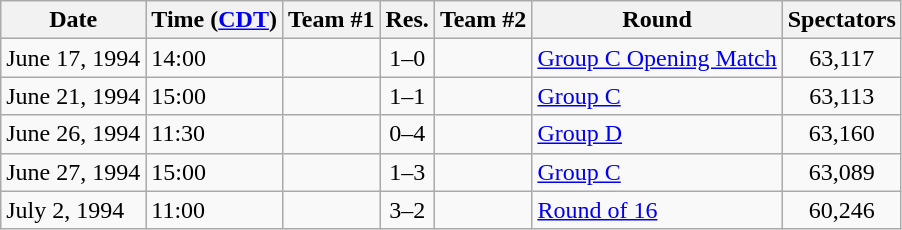<table class="wikitable">
<tr>
<th>Date</th>
<th>Time (<a href='#'>CDT</a>)</th>
<th>Team #1</th>
<th>Res.</th>
<th>Team #2</th>
<th>Round</th>
<th>Spectators</th>
</tr>
<tr>
<td>June 17, 1994</td>
<td>14:00</td>
<td></td>
<td style="text-align:center;">1–0</td>
<td></td>
<td><a href='#'>Group C Opening Match</a></td>
<td style="text-align:center;">63,117</td>
</tr>
<tr>
<td>June 21, 1994</td>
<td>15:00</td>
<td></td>
<td style="text-align:center;">1–1</td>
<td></td>
<td><a href='#'>Group C</a></td>
<td style="text-align:center;">63,113</td>
</tr>
<tr>
<td>June 26, 1994</td>
<td>11:30</td>
<td></td>
<td style="text-align:center;">0–4</td>
<td></td>
<td><a href='#'>Group D</a></td>
<td style="text-align:center;">63,160</td>
</tr>
<tr>
<td>June 27, 1994</td>
<td>15:00</td>
<td></td>
<td style="text-align:center;">1–3</td>
<td></td>
<td><a href='#'>Group C</a></td>
<td style="text-align:center;">63,089</td>
</tr>
<tr>
<td>July 2, 1994</td>
<td>11:00</td>
<td></td>
<td style="text-align:center;">3–2</td>
<td></td>
<td><a href='#'>Round of 16</a></td>
<td style="text-align:center;">60,246</td>
</tr>
</table>
